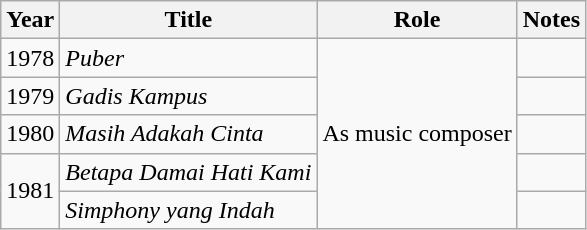<table class="wikitable">
<tr>
<th>Year</th>
<th>Title</th>
<th>Role</th>
<th>Notes</th>
</tr>
<tr>
<td>1978</td>
<td><em>Puber</em></td>
<td rowspan="5">As music composer</td>
<td></td>
</tr>
<tr>
<td>1979</td>
<td><em>Gadis Kampus</em></td>
<td></td>
</tr>
<tr>
<td>1980</td>
<td><em>Masih Adakah Cinta</em></td>
<td></td>
</tr>
<tr>
<td rowspan="2">1981</td>
<td><em>Betapa Damai Hati Kami</em></td>
<td></td>
</tr>
<tr>
<td><em>Simphony yang Indah</em></td>
<td></td>
</tr>
</table>
